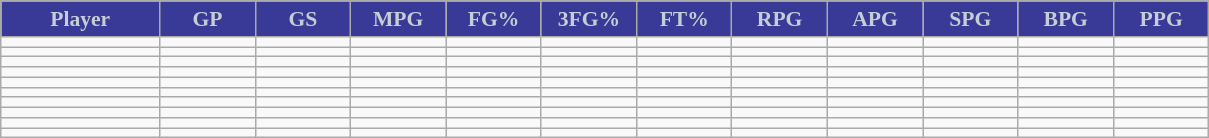<table class="wikitable sortable" style="font-size: 90%">
<tr>
<th style="background:#393997;color:#c5ced4;" width="10%">Player</th>
<th style="background:#393997;color:#c5ced4;" width="6%">GP</th>
<th style="background:#393997;color:#c5ced4;" width="6%">GS</th>
<th style="background:#393997;color:#c5ced4;" width="6%">MPG</th>
<th style="background:#393997;color:#c5ced4;" width="6%">FG%</th>
<th style="background:#393997;color:#c5ced4;" width="6%">3FG%</th>
<th style="background:#393997;color:#c5ced4;" width="6%">FT%</th>
<th style="background:#393997;color:#c5ced4;" width="6%">RPG</th>
<th style="background:#393997;color:#c5ced4;" width="6%">APG</th>
<th style="background:#393997;color:#c5ced4;" width="6%">SPG</th>
<th style="background:#393997;color:#c5ced4;" width="6%">BPG</th>
<th style="background:#393997;color:#c5ced4;" width="6%">PPG</th>
</tr>
<tr>
<td></td>
<td></td>
<td></td>
<td></td>
<td></td>
<td></td>
<td></td>
<td></td>
<td></td>
<td></td>
<td></td>
<td></td>
</tr>
<tr>
<td></td>
<td></td>
<td></td>
<td></td>
<td></td>
<td></td>
<td></td>
<td></td>
<td></td>
<td></td>
<td></td>
<td></td>
</tr>
<tr>
<td></td>
<td></td>
<td></td>
<td></td>
<td></td>
<td></td>
<td></td>
<td></td>
<td></td>
<td></td>
<td></td>
<td></td>
</tr>
<tr>
<td></td>
<td></td>
<td></td>
<td></td>
<td></td>
<td></td>
<td></td>
<td></td>
<td></td>
<td></td>
<td></td>
<td></td>
</tr>
<tr>
<td></td>
<td></td>
<td></td>
<td></td>
<td></td>
<td></td>
<td></td>
<td></td>
<td></td>
<td></td>
<td></td>
<td></td>
</tr>
<tr>
<td></td>
<td></td>
<td></td>
<td></td>
<td></td>
<td></td>
<td></td>
<td></td>
<td></td>
<td></td>
<td></td>
<td></td>
</tr>
<tr>
<td></td>
<td></td>
<td></td>
<td></td>
<td></td>
<td></td>
<td></td>
<td></td>
<td></td>
<td></td>
<td></td>
<td></td>
</tr>
<tr>
<td></td>
<td></td>
<td></td>
<td></td>
<td></td>
<td></td>
<td></td>
<td></td>
<td></td>
<td></td>
<td></td>
<td></td>
</tr>
<tr>
<td></td>
<td></td>
<td></td>
<td></td>
<td></td>
<td></td>
<td></td>
<td></td>
<td></td>
<td></td>
<td></td>
<td></td>
</tr>
<tr>
<td></td>
<td></td>
<td></td>
<td></td>
<td></td>
<td></td>
<td></td>
<td></td>
<td></td>
<td></td>
<td></td>
<td></td>
</tr>
</table>
